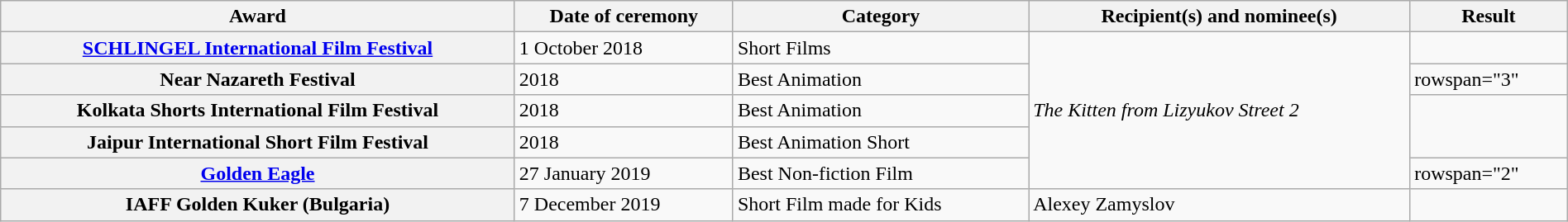<table class="wikitable sortable plainrowheaders" style="width: 100%;">
<tr>
<th scope="col">Award</th>
<th scope="col">Date of ceremony</th>
<th scope="col">Category</th>
<th scope="col">Recipient(s) and nominee(s)</th>
<th scope="col">Result</th>
</tr>
<tr>
<th scope="row"><a href='#'>SCHLINGEL International Film Festival</a></th>
<td>1 October 2018</td>
<td>Short Films</td>
<td rowspan="5"><em>The Kitten from Lizyukov Street</em> <em>2</em></td>
<td></td>
</tr>
<tr>
<th scope="row">Near Nazareth Festival</th>
<td>2018</td>
<td>Best Animation</td>
<td>rowspan="3"</td>
</tr>
<tr>
<th scope="row">Kolkata Shorts International Film Festival</th>
<td>2018</td>
<td>Best Animation</td>
</tr>
<tr>
<th scope="row">Jaipur International Short Film Festival</th>
<td>2018</td>
<td>Best Animation Short</td>
</tr>
<tr>
<th scope="row"><a href='#'>Golden Eagle</a></th>
<td>27 January 2019</td>
<td>Best Non-fiction Film</td>
<td>rowspan="2"</td>
</tr>
<tr>
<th scope="row">IAFF Golden Kuker (Bulgaria)</th>
<td>7 December 2019</td>
<td>Short Film made for Kids</td>
<td>Alexey Zamyslov</td>
</tr>
</table>
